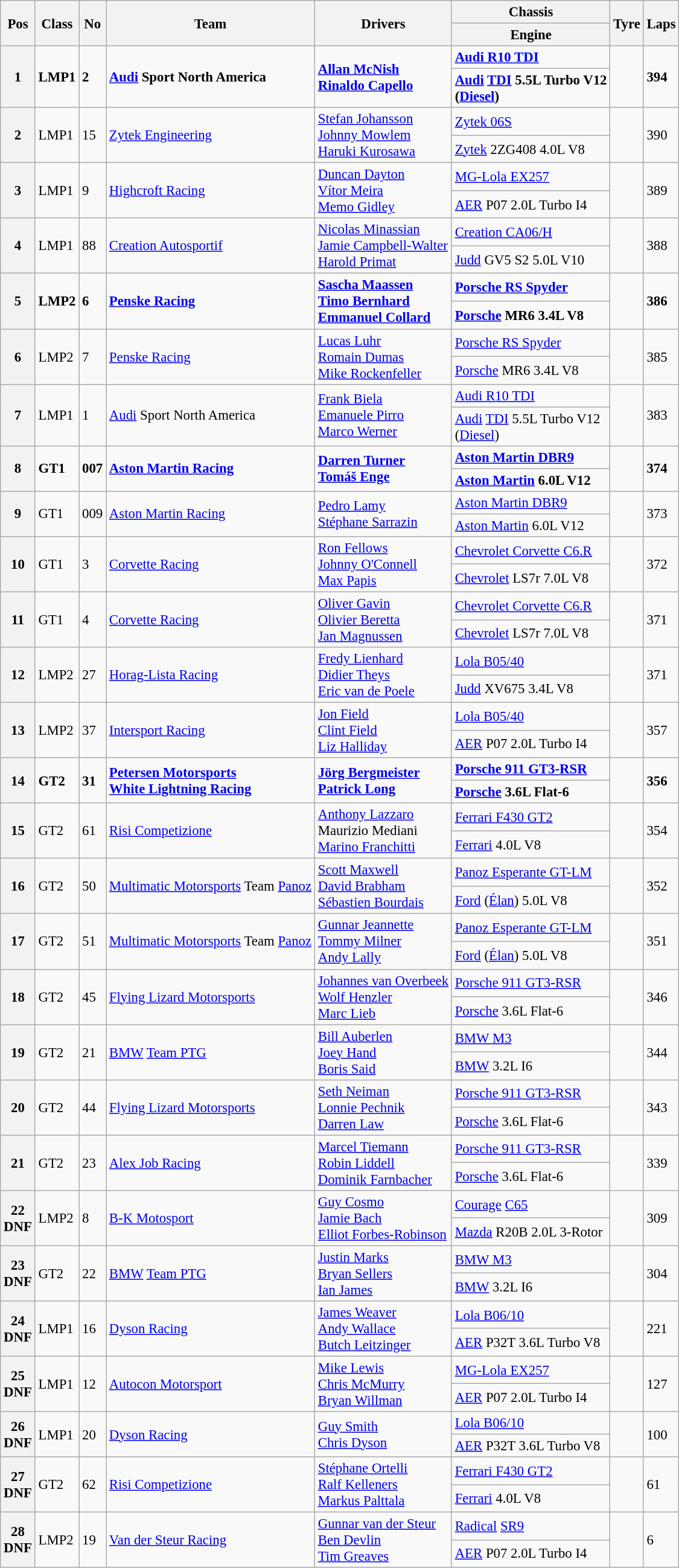<table class="wikitable" style="font-size: 95%;">
<tr>
<th rowspan=2>Pos</th>
<th rowspan=2>Class</th>
<th rowspan=2>No</th>
<th rowspan=2>Team</th>
<th rowspan=2>Drivers</th>
<th>Chassis</th>
<th rowspan=2>Tyre</th>
<th rowspan=2>Laps</th>
</tr>
<tr>
<th>Engine</th>
</tr>
<tr style="font-weight:bold">
<th rowspan=2>1</th>
<td rowspan=2>LMP1</td>
<td rowspan=2>2</td>
<td rowspan=2> <a href='#'>Audi</a> Sport North America</td>
<td rowspan=2> <a href='#'>Allan McNish</a><br> <a href='#'>Rinaldo Capello</a></td>
<td><a href='#'>Audi R10 TDI</a></td>
<td rowspan=2></td>
<td rowspan=2>394</td>
</tr>
<tr style="font-weight:bold">
<td><a href='#'>Audi</a> <a href='#'>TDI</a> 5.5L Turbo V12<br>(<a href='#'>Diesel</a>)</td>
</tr>
<tr>
<th rowspan=2>2</th>
<td rowspan=2>LMP1</td>
<td rowspan=2>15</td>
<td rowspan=2> <a href='#'>Zytek Engineering</a></td>
<td rowspan=2> <a href='#'>Stefan Johansson</a><br> <a href='#'>Johnny Mowlem</a><br> <a href='#'>Haruki Kurosawa</a></td>
<td><a href='#'>Zytek 06S</a></td>
<td rowspan=2></td>
<td rowspan=2>390</td>
</tr>
<tr>
<td><a href='#'>Zytek</a> 2ZG408 4.0L V8</td>
</tr>
<tr>
<th rowspan=2>3</th>
<td rowspan=2>LMP1</td>
<td rowspan=2>9</td>
<td rowspan=2> <a href='#'>Highcroft Racing</a></td>
<td rowspan=2> <a href='#'>Duncan Dayton</a><br> <a href='#'>Vítor Meira</a><br> <a href='#'>Memo Gidley</a></td>
<td><a href='#'>MG-Lola EX257</a></td>
<td rowspan=2></td>
<td rowspan=2>389</td>
</tr>
<tr>
<td><a href='#'>AER</a> P07 2.0L Turbo I4</td>
</tr>
<tr>
<th rowspan=2>4</th>
<td rowspan=2>LMP1</td>
<td rowspan=2>88</td>
<td rowspan=2> <a href='#'>Creation Autosportif</a></td>
<td rowspan=2> <a href='#'>Nicolas Minassian</a><br> <a href='#'>Jamie Campbell-Walter</a><br> <a href='#'>Harold Primat</a></td>
<td><a href='#'>Creation CA06/H</a></td>
<td rowspan=2></td>
<td rowspan=2>388</td>
</tr>
<tr>
<td><a href='#'>Judd</a> GV5 S2 5.0L V10</td>
</tr>
<tr style="font-weight:bold">
<th rowspan=2>5</th>
<td rowspan=2>LMP2</td>
<td rowspan=2>6</td>
<td rowspan=2> <a href='#'>Penske Racing</a></td>
<td rowspan=2> <a href='#'>Sascha Maassen</a><br> <a href='#'>Timo Bernhard</a><br> <a href='#'>Emmanuel Collard</a></td>
<td><a href='#'>Porsche RS Spyder</a></td>
<td rowspan=2></td>
<td rowspan=2>386</td>
</tr>
<tr style="font-weight:bold">
<td><a href='#'>Porsche</a> MR6 3.4L V8</td>
</tr>
<tr>
<th rowspan=2>6</th>
<td rowspan=2>LMP2</td>
<td rowspan=2>7</td>
<td rowspan=2> <a href='#'>Penske Racing</a></td>
<td rowspan=2> <a href='#'>Lucas Luhr</a><br> <a href='#'>Romain Dumas</a><br> <a href='#'>Mike Rockenfeller</a></td>
<td><a href='#'>Porsche RS Spyder</a></td>
<td rowspan=2></td>
<td rowspan=2>385</td>
</tr>
<tr>
<td><a href='#'>Porsche</a> MR6 3.4L V8</td>
</tr>
<tr>
<th rowspan=2>7</th>
<td rowspan=2>LMP1</td>
<td rowspan=2>1</td>
<td rowspan=2> <a href='#'>Audi</a> Sport North America</td>
<td rowspan=2> <a href='#'>Frank Biela</a><br> <a href='#'>Emanuele Pirro</a><br> <a href='#'>Marco Werner</a></td>
<td><a href='#'>Audi R10 TDI</a></td>
<td rowspan=2></td>
<td rowspan=2>383</td>
</tr>
<tr>
<td><a href='#'>Audi</a> <a href='#'>TDI</a> 5.5L Turbo V12<br>(<a href='#'>Diesel</a>)</td>
</tr>
<tr style="font-weight:bold">
<th rowspan=2>8</th>
<td rowspan=2>GT1</td>
<td rowspan=2>007</td>
<td rowspan=2> <a href='#'>Aston Martin Racing</a></td>
<td rowspan=2> <a href='#'>Darren Turner</a><br> <a href='#'>Tomáš Enge</a></td>
<td><a href='#'>Aston Martin DBR9</a></td>
<td rowspan=2></td>
<td rowspan=2>374</td>
</tr>
<tr style="font-weight:bold">
<td><a href='#'>Aston Martin</a> 6.0L V12</td>
</tr>
<tr>
<th rowspan=2>9</th>
<td rowspan=2>GT1</td>
<td rowspan=2>009</td>
<td rowspan=2> <a href='#'>Aston Martin Racing</a></td>
<td rowspan=2> <a href='#'>Pedro Lamy</a><br> <a href='#'>Stéphane Sarrazin</a></td>
<td><a href='#'>Aston Martin DBR9</a></td>
<td rowspan=2></td>
<td rowspan=2>373</td>
</tr>
<tr>
<td><a href='#'>Aston Martin</a> 6.0L V12</td>
</tr>
<tr>
<th rowspan=2>10</th>
<td rowspan=2>GT1</td>
<td rowspan=2>3</td>
<td rowspan=2> <a href='#'>Corvette Racing</a></td>
<td rowspan=2> <a href='#'>Ron Fellows</a><br> <a href='#'>Johnny O'Connell</a><br> <a href='#'>Max Papis</a></td>
<td><a href='#'>Chevrolet Corvette C6.R</a></td>
<td rowspan=2></td>
<td rowspan=2>372</td>
</tr>
<tr>
<td><a href='#'>Chevrolet</a> LS7r 7.0L V8</td>
</tr>
<tr>
<th rowspan=2>11</th>
<td rowspan=2>GT1</td>
<td rowspan=2>4</td>
<td rowspan=2> <a href='#'>Corvette Racing</a></td>
<td rowspan=2> <a href='#'>Oliver Gavin</a><br> <a href='#'>Olivier Beretta</a><br> <a href='#'>Jan Magnussen</a></td>
<td><a href='#'>Chevrolet Corvette C6.R</a></td>
<td rowspan=2></td>
<td rowspan=2>371</td>
</tr>
<tr>
<td><a href='#'>Chevrolet</a> LS7r 7.0L V8</td>
</tr>
<tr>
<th rowspan=2>12</th>
<td rowspan=2>LMP2</td>
<td rowspan=2>27</td>
<td rowspan=2> <a href='#'>Horag-Lista Racing</a></td>
<td rowspan=2> <a href='#'>Fredy Lienhard</a><br> <a href='#'>Didier Theys</a><br> <a href='#'>Eric van de Poele</a></td>
<td><a href='#'>Lola B05/40</a></td>
<td rowspan=2></td>
<td rowspan=2>371</td>
</tr>
<tr>
<td><a href='#'>Judd</a> XV675 3.4L V8</td>
</tr>
<tr>
<th rowspan=2>13</th>
<td rowspan=2>LMP2</td>
<td rowspan=2>37</td>
<td rowspan=2> <a href='#'>Intersport Racing</a></td>
<td rowspan=2> <a href='#'>Jon Field</a><br> <a href='#'>Clint Field</a><br> <a href='#'>Liz Halliday</a></td>
<td><a href='#'>Lola B05/40</a></td>
<td rowspan=2></td>
<td rowspan=2>357</td>
</tr>
<tr>
<td><a href='#'>AER</a> P07 2.0L Turbo I4</td>
</tr>
<tr style="font-weight:bold">
<th rowspan=2>14</th>
<td rowspan=2>GT2</td>
<td rowspan=2>31</td>
<td rowspan=2> <a href='#'>Petersen Motorsports</a><br> <a href='#'>White Lightning Racing</a></td>
<td rowspan=2> <a href='#'>Jörg Bergmeister</a><br> <a href='#'>Patrick Long</a></td>
<td><a href='#'>Porsche 911 GT3-RSR</a></td>
<td rowspan=2></td>
<td rowspan=2>356</td>
</tr>
<tr style="font-weight:bold">
<td><a href='#'>Porsche</a> 3.6L Flat-6</td>
</tr>
<tr>
<th rowspan=2>15</th>
<td rowspan=2>GT2</td>
<td rowspan=2>61</td>
<td rowspan=2> <a href='#'>Risi Competizione</a></td>
<td rowspan=2> <a href='#'>Anthony Lazzaro</a><br> Maurizio Mediani<br> <a href='#'>Marino Franchitti</a></td>
<td><a href='#'>Ferrari F430 GT2</a></td>
<td rowspan=2></td>
<td rowspan=2>354</td>
</tr>
<tr>
<td><a href='#'>Ferrari</a> 4.0L V8</td>
</tr>
<tr>
<th rowspan=2>16</th>
<td rowspan=2>GT2</td>
<td rowspan=2>50</td>
<td rowspan=2> <a href='#'>Multimatic Motorsports</a> Team <a href='#'>Panoz</a></td>
<td rowspan=2> <a href='#'>Scott Maxwell</a><br> <a href='#'>David Brabham</a><br> <a href='#'>Sébastien Bourdais</a></td>
<td><a href='#'>Panoz Esperante GT-LM</a></td>
<td rowspan=2></td>
<td rowspan=2>352</td>
</tr>
<tr>
<td><a href='#'>Ford</a> (<a href='#'>Élan</a>) 5.0L V8</td>
</tr>
<tr>
<th rowspan=2>17</th>
<td rowspan=2>GT2</td>
<td rowspan=2>51</td>
<td rowspan=2> <a href='#'>Multimatic Motorsports</a> Team <a href='#'>Panoz</a></td>
<td rowspan=2> <a href='#'>Gunnar Jeannette</a><br> <a href='#'>Tommy Milner</a><br> <a href='#'>Andy Lally</a></td>
<td><a href='#'>Panoz Esperante GT-LM</a></td>
<td rowspan=2></td>
<td rowspan=2>351</td>
</tr>
<tr>
<td><a href='#'>Ford</a> (<a href='#'>Élan</a>) 5.0L V8</td>
</tr>
<tr>
<th rowspan=2>18</th>
<td rowspan=2>GT2</td>
<td rowspan=2>45</td>
<td rowspan=2> <a href='#'>Flying Lizard Motorsports</a></td>
<td rowspan=2> <a href='#'>Johannes van Overbeek</a><br> <a href='#'>Wolf Henzler</a><br> <a href='#'>Marc Lieb</a></td>
<td><a href='#'>Porsche 911 GT3-RSR</a></td>
<td rowspan=2></td>
<td rowspan=2>346</td>
</tr>
<tr>
<td><a href='#'>Porsche</a> 3.6L Flat-6</td>
</tr>
<tr>
<th rowspan=2>19</th>
<td rowspan=2>GT2</td>
<td rowspan=2>21</td>
<td rowspan=2> <a href='#'>BMW</a> <a href='#'>Team PTG</a></td>
<td rowspan=2> <a href='#'>Bill Auberlen</a><br> <a href='#'>Joey Hand</a><br> <a href='#'>Boris Said</a></td>
<td><a href='#'>BMW M3</a></td>
<td rowspan=2></td>
<td rowspan=2>344</td>
</tr>
<tr>
<td><a href='#'>BMW</a> 3.2L I6</td>
</tr>
<tr>
<th rowspan=2>20</th>
<td rowspan=2>GT2</td>
<td rowspan=2>44</td>
<td rowspan=2> <a href='#'>Flying Lizard Motorsports</a></td>
<td rowspan=2> <a href='#'>Seth Neiman</a><br> <a href='#'>Lonnie Pechnik</a><br> <a href='#'>Darren Law</a></td>
<td><a href='#'>Porsche 911 GT3-RSR</a></td>
<td rowspan=2></td>
<td rowspan=2>343</td>
</tr>
<tr>
<td><a href='#'>Porsche</a> 3.6L Flat-6</td>
</tr>
<tr>
<th rowspan=2>21</th>
<td rowspan=2>GT2</td>
<td rowspan=2>23</td>
<td rowspan=2> <a href='#'>Alex Job Racing</a></td>
<td rowspan=2> <a href='#'>Marcel Tiemann</a><br> <a href='#'>Robin Liddell</a><br> <a href='#'>Dominik Farnbacher</a></td>
<td><a href='#'>Porsche 911 GT3-RSR</a></td>
<td rowspan=2></td>
<td rowspan=2>339</td>
</tr>
<tr>
<td><a href='#'>Porsche</a> 3.6L Flat-6</td>
</tr>
<tr>
<th rowspan=2>22<br>DNF</th>
<td rowspan=2>LMP2</td>
<td rowspan=2>8</td>
<td rowspan=2> <a href='#'>B-K Motosport</a></td>
<td rowspan=2> <a href='#'>Guy Cosmo</a><br> <a href='#'>Jamie Bach</a><br> <a href='#'>Elliot Forbes-Robinson</a></td>
<td><a href='#'>Courage</a> <a href='#'>C65</a></td>
<td rowspan=2></td>
<td rowspan=2>309</td>
</tr>
<tr>
<td><a href='#'>Mazda</a> R20B 2.0L 3-Rotor</td>
</tr>
<tr>
<th rowspan=2>23<br>DNF</th>
<td rowspan=2>GT2</td>
<td rowspan=2>22</td>
<td rowspan=2> <a href='#'>BMW</a> <a href='#'>Team PTG</a></td>
<td rowspan=2> <a href='#'>Justin Marks</a><br> <a href='#'>Bryan Sellers</a><br> <a href='#'>Ian James</a></td>
<td><a href='#'>BMW M3</a></td>
<td rowspan=2></td>
<td rowspan=2>304</td>
</tr>
<tr>
<td><a href='#'>BMW</a> 3.2L I6</td>
</tr>
<tr>
<th rowspan=2>24<br>DNF</th>
<td rowspan=2>LMP1</td>
<td rowspan=2>16</td>
<td rowspan=2> <a href='#'>Dyson Racing</a></td>
<td rowspan=2> <a href='#'>James Weaver</a><br> <a href='#'>Andy Wallace</a><br> <a href='#'>Butch Leitzinger</a></td>
<td><a href='#'>Lola B06/10</a></td>
<td rowspan=2></td>
<td rowspan=2>221</td>
</tr>
<tr>
<td><a href='#'>AER</a> P32T 3.6L Turbo V8</td>
</tr>
<tr>
<th rowspan=2>25<br>DNF</th>
<td rowspan=2>LMP1</td>
<td rowspan=2>12</td>
<td rowspan=2> <a href='#'>Autocon Motorsport</a></td>
<td rowspan=2> <a href='#'>Mike Lewis</a><br> <a href='#'>Chris McMurry</a><br> <a href='#'>Bryan Willman</a></td>
<td><a href='#'>MG-Lola EX257</a></td>
<td rowspan=2></td>
<td rowspan=2>127</td>
</tr>
<tr>
<td><a href='#'>AER</a> P07 2.0L Turbo I4</td>
</tr>
<tr>
<th rowspan=2>26<br>DNF</th>
<td rowspan=2>LMP1</td>
<td rowspan=2>20</td>
<td rowspan=2> <a href='#'>Dyson Racing</a></td>
<td rowspan=2> <a href='#'>Guy Smith</a><br> <a href='#'>Chris Dyson</a></td>
<td><a href='#'>Lola B06/10</a></td>
<td rowspan=2></td>
<td rowspan=2>100</td>
</tr>
<tr>
<td><a href='#'>AER</a> P32T 3.6L Turbo V8</td>
</tr>
<tr>
<th rowspan=2>27<br>DNF</th>
<td rowspan=2>GT2</td>
<td rowspan=2>62</td>
<td rowspan=2> <a href='#'>Risi Competizione</a></td>
<td rowspan=2> <a href='#'>Stéphane Ortelli</a><br> <a href='#'>Ralf Kelleners</a><br> <a href='#'>Markus Palttala</a></td>
<td><a href='#'>Ferrari F430 GT2</a></td>
<td rowspan=2></td>
<td rowspan=2>61</td>
</tr>
<tr>
<td><a href='#'>Ferrari</a> 4.0L V8</td>
</tr>
<tr>
<th rowspan=2>28<br>DNF</th>
<td rowspan=2>LMP2</td>
<td rowspan=2>19</td>
<td rowspan=2> <a href='#'>Van der Steur Racing</a></td>
<td rowspan=2> <a href='#'>Gunnar van der Steur</a><br> <a href='#'>Ben Devlin</a><br> <a href='#'>Tim Greaves</a></td>
<td><a href='#'>Radical</a> <a href='#'>SR9</a></td>
<td rowspan=2></td>
<td rowspan=2>6</td>
</tr>
<tr>
<td><a href='#'>AER</a> P07 2.0L Turbo I4</td>
</tr>
</table>
